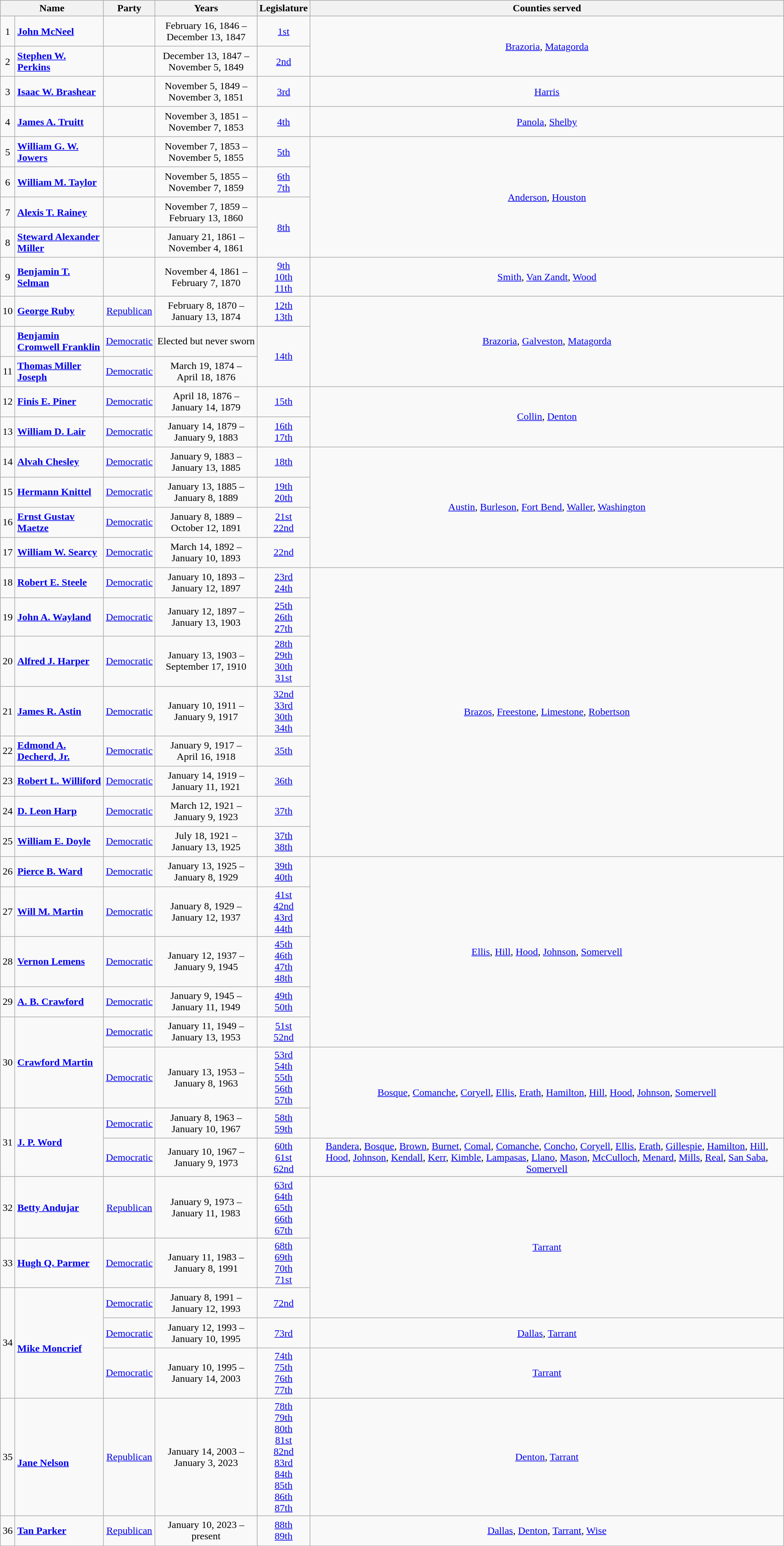<table class=wikitable style="text-align:center">
<tr>
<th colspan=2>Name</th>
<th>Party</th>
<th>Years</th>
<th>Legislature</th>
<th>Counties served</th>
</tr>
<tr style="height:3em">
<td>1</td>
<td align=left><strong><a href='#'>John McNeel</a></strong></td>
<td></td>
<td nowrap>February 16, 1846 –<br>December 13, 1847</td>
<td><a href='#'>1st</a></td>
<td rowspan=2><a href='#'>Brazoria</a>, <a href='#'>Matagorda</a></td>
</tr>
<tr style="height:3em">
<td>2</td>
<td align=left><strong><a href='#'>Stephen W. Perkins</a></strong></td>
<td></td>
<td nowrap>December 13, 1847 –<br>November 5, 1849</td>
<td><a href='#'>2nd</a></td>
</tr>
<tr style="height:3em">
<td>3</td>
<td align=left><strong><a href='#'>Isaac W. Brashear</a></strong></td>
<td></td>
<td nowrap>November 5, 1849 –<br>November 3, 1851</td>
<td><a href='#'>3rd</a></td>
<td><a href='#'>Harris</a></td>
</tr>
<tr style="height:3em">
<td>4</td>
<td align=left><strong><a href='#'>James A. Truitt</a></strong></td>
<td></td>
<td nowrap>November 3, 1851 –<br>November 7, 1853</td>
<td><a href='#'>4th</a></td>
<td><a href='#'>Panola</a>, <a href='#'>Shelby</a></td>
</tr>
<tr style="height:3em">
<td>5</td>
<td align=left><strong><a href='#'>William G. W. Jowers</a></strong></td>
<td></td>
<td nowrap>November 7, 1853 –<br>November 5, 1855</td>
<td><a href='#'>5th</a></td>
<td rowspan=4><a href='#'>Anderson</a>, <a href='#'>Houston</a></td>
</tr>
<tr style="height:3em">
<td>6</td>
<td align=left><strong><a href='#'>William M. Taylor</a></strong></td>
<td></td>
<td nowrap>November 5, 1855 –<br>November 7, 1859</td>
<td><a href='#'>6th</a><br><a href='#'>7th</a></td>
</tr>
<tr style="height:3em">
<td>7</td>
<td align=left><strong><a href='#'>Alexis T. Rainey</a></strong></td>
<td></td>
<td nowrap>November 7, 1859 –<br>February 13, 1860</td>
<td rowspan=2><a href='#'>8th</a></td>
</tr>
<tr style="height:3em">
<td>8</td>
<td align=left><strong><a href='#'>Steward Alexander Miller</a></strong></td>
<td></td>
<td nowrap>January 21, 1861 –<br>November 4, 1861</td>
</tr>
<tr style="height:3em">
<td>9</td>
<td align=left><strong><a href='#'>Benjamin T. Selman</a></strong></td>
<td></td>
<td nowrap>November 4, 1861 –<br>February 7, 1870</td>
<td><a href='#'>9th</a><br><a href='#'>10th</a><br><a href='#'>11th</a></td>
<td><a href='#'>Smith</a>, <a href='#'>Van Zandt</a>, <a href='#'>Wood</a></td>
</tr>
<tr style="height:3em">
<td>10</td>
<td align=left><strong><a href='#'>George Ruby</a></strong></td>
<td><a href='#'>Republican</a></td>
<td nowrap>February 8, 1870 –<br>January 13, 1874</td>
<td><a href='#'>12th</a><br><a href='#'>13th</a></td>
<td rowspan=3><a href='#'>Brazoria</a>, <a href='#'>Galveston</a>, <a href='#'>Matagorda</a></td>
</tr>
<tr style="height:3em">
<td></td>
<td align=left><strong><a href='#'>Benjamin Cromwell Franklin</a></strong></td>
<td><a href='#'>Democratic</a></td>
<td nowrap>Elected but never sworn</td>
<td rowspan=2><a href='#'>14th</a></td>
</tr>
<tr style="height:3em">
<td>11</td>
<td align=left><strong><a href='#'>Thomas Miller Joseph</a></strong></td>
<td><a href='#'>Democratic</a></td>
<td nowrap>March 19, 1874 –<br>April 18, 1876</td>
</tr>
<tr style="height:3em">
<td>12</td>
<td align=left><strong><a href='#'>Finis E. Piner</a></strong></td>
<td><a href='#'>Democratic</a></td>
<td nowrap>April 18, 1876 –<br>January 14, 1879</td>
<td><a href='#'>15th</a></td>
<td rowspan=2><a href='#'>Collin</a>, <a href='#'>Denton</a></td>
</tr>
<tr style="height:3em">
<td>13</td>
<td align=left><strong><a href='#'>William D. Lair</a></strong></td>
<td><a href='#'>Democratic</a></td>
<td nowrap>January 14, 1879 –<br>January 9, 1883</td>
<td><a href='#'>16th</a><br><a href='#'>17th</a></td>
</tr>
<tr style="height:3em">
<td>14</td>
<td align=left><strong><a href='#'>Alvah Chesley</a></strong></td>
<td><a href='#'>Democratic</a></td>
<td nowrap>January 9, 1883 –<br>January 13, 1885</td>
<td><a href='#'>18th</a></td>
<td rowspan=4><a href='#'>Austin</a>, <a href='#'>Burleson</a>, <a href='#'>Fort Bend</a>, <a href='#'>Waller</a>, <a href='#'>Washington</a></td>
</tr>
<tr style="height:3em">
<td>15</td>
<td align=left><strong><a href='#'>Hermann Knittel</a></strong></td>
<td><a href='#'>Democratic</a></td>
<td nowrap>January 13, 1885 –<br>January 8, 1889</td>
<td><a href='#'>19th</a><br><a href='#'>20th</a></td>
</tr>
<tr style="height:3em">
<td>16</td>
<td align=left><strong><a href='#'>Ernst Gustav Maetze</a></strong></td>
<td><a href='#'>Democratic</a></td>
<td nowrap>January 8, 1889 –<br>October 12, 1891</td>
<td><a href='#'>21st</a><br><a href='#'>22nd</a></td>
</tr>
<tr style="height:3em">
<td>17</td>
<td align=left><strong><a href='#'>William W. Searcy</a></strong></td>
<td><a href='#'>Democratic</a></td>
<td nowrap>March 14, 1892 –<br>January 10, 1893</td>
<td><a href='#'>22nd</a></td>
</tr>
<tr style="height:3em">
<td>18</td>
<td align=left><strong><a href='#'>Robert E. Steele</a></strong></td>
<td><a href='#'>Democratic</a></td>
<td nowrap>January 10, 1893 –<br>January 12, 1897</td>
<td><a href='#'>23rd</a><br><a href='#'>24th</a></td>
<td rowspan=8><a href='#'>Brazos</a>, <a href='#'>Freestone</a>, <a href='#'>Limestone</a>, <a href='#'>Robertson</a></td>
</tr>
<tr style="height:3em">
<td>19</td>
<td align=left><strong><a href='#'>John A. Wayland</a></strong></td>
<td><a href='#'>Democratic</a></td>
<td nowrap>January 12, 1897 –<br>January 13, 1903</td>
<td><a href='#'>25th</a><br><a href='#'>26th</a><br><a href='#'>27th</a></td>
</tr>
<tr style="height:3em">
<td>20</td>
<td align=left><strong><a href='#'>Alfred J. Harper</a></strong></td>
<td><a href='#'>Democratic</a></td>
<td nowrap>January 13, 1903 –<br>September 17, 1910</td>
<td><a href='#'>28th</a><br><a href='#'>29th</a><br><a href='#'>30th</a><br><a href='#'>31st</a></td>
</tr>
<tr style="height:3em">
<td>21</td>
<td align=left><strong><a href='#'>James R. Astin</a></strong></td>
<td><a href='#'>Democratic</a></td>
<td nowrap>January 10, 1911 –<br>January 9, 1917</td>
<td><a href='#'>32nd</a><br><a href='#'>33rd</a><br><a href='#'>30th</a><br><a href='#'>34th</a></td>
</tr>
<tr style="height:3em">
<td>22</td>
<td align=left><strong><a href='#'>Edmond A. Decherd, Jr.</a></strong></td>
<td><a href='#'>Democratic</a></td>
<td nowrap>January 9, 1917 –<br>April 16, 1918</td>
<td><a href='#'>35th</a></td>
</tr>
<tr style="height:3em">
<td>23</td>
<td align=left><strong><a href='#'>Robert L. Williford</a></strong></td>
<td><a href='#'>Democratic</a></td>
<td nowrap>January 14, 1919 –<br>January 11, 1921</td>
<td><a href='#'>36th</a></td>
</tr>
<tr style="height:3em">
<td>24</td>
<td align=left><strong><a href='#'>D. Leon Harp</a></strong></td>
<td><a href='#'>Democratic</a></td>
<td nowrap>March 12, 1921 –<br>January 9, 1923</td>
<td><a href='#'>37th</a></td>
</tr>
<tr style="height:3em">
<td>25</td>
<td align=left><strong><a href='#'>William E. Doyle</a></strong></td>
<td><a href='#'>Democratic</a></td>
<td nowrap>July 18, 1921 –<br>January 13, 1925</td>
<td><a href='#'>37th</a><br><a href='#'>38th</a></td>
</tr>
<tr style="height:3em">
<td>26</td>
<td align=left><strong><a href='#'>Pierce B. Ward</a></strong></td>
<td><a href='#'>Democratic</a></td>
<td nowrap>January 13, 1925 –<br>January 8, 1929</td>
<td><a href='#'>39th</a><br><a href='#'>40th</a></td>
<td rowspan=5><a href='#'>Ellis</a>, <a href='#'>Hill</a>, <a href='#'>Hood</a>, <a href='#'>Johnson</a>, <a href='#'>Somervell</a></td>
</tr>
<tr style="height:3em">
<td>27</td>
<td align=left><strong><a href='#'>Will M. Martin</a></strong></td>
<td><a href='#'>Democratic</a></td>
<td nowrap>January 8, 1929 –<br>January 12, 1937</td>
<td><a href='#'>41st</a><br><a href='#'>42nd</a><br><a href='#'>43rd</a><br><a href='#'>44th</a></td>
</tr>
<tr style="height:3em">
<td>28</td>
<td align=left><strong><a href='#'>Vernon Lemens</a></strong></td>
<td><a href='#'>Democratic</a></td>
<td nowrap>January 12, 1937 –<br>January 9, 1945</td>
<td><a href='#'>45th</a><br><a href='#'>46th</a><br><a href='#'>47th</a><br><a href='#'>48th</a></td>
</tr>
<tr style="height:3em">
<td>29</td>
<td align=left><strong><a href='#'>A. B. Crawford</a></strong></td>
<td><a href='#'>Democratic</a></td>
<td nowrap>January 9, 1945 –<br>January 11, 1949</td>
<td><a href='#'>49th</a><br><a href='#'>50th</a></td>
</tr>
<tr style="height:3em">
<td rowspan=2>30</td>
<td rowspan=2 align=left><strong><a href='#'>Crawford Martin</a></strong></td>
<td><a href='#'>Democratic</a></td>
<td nowrap>January 11, 1949 –<br>January 13, 1953</td>
<td><a href='#'>51st</a><br><a href='#'>52nd</a></td>
</tr>
<tr style="height:3em">
<td><a href='#'>Democratic</a></td>
<td nowrap>January 13, 1953 –<br>January 8, 1963</td>
<td><a href='#'>53rd</a><br><a href='#'>54th</a><br><a href='#'>55th</a><br><a href='#'>56th</a><br><a href='#'>57th</a></td>
<td rowspan=2><a href='#'>Bosque</a>, <a href='#'>Comanche</a>, <a href='#'>Coryell</a>, <a href='#'>Ellis</a>, <a href='#'>Erath</a>, <a href='#'>Hamilton</a>, <a href='#'>Hill</a>, <a href='#'>Hood</a>, <a href='#'>Johnson</a>, <a href='#'>Somervell</a></td>
</tr>
<tr style="height:3em">
<td rowspan=2>31</td>
<td rowspan=2 align=left><strong><a href='#'>J. P. Word</a></strong></td>
<td><a href='#'>Democratic</a></td>
<td nowrap>January 8, 1963 –<br>January 10, 1967</td>
<td><a href='#'>58th</a><br><a href='#'>59th</a></td>
</tr>
<tr style="height:3em">
<td><a href='#'>Democratic</a></td>
<td nowrap>January 10, 1967 –<br>January 9, 1973</td>
<td><a href='#'>60th</a><br><a href='#'>61st</a><br><a href='#'>62nd</a></td>
<td><a href='#'>Bandera</a>, <a href='#'>Bosque</a>, <a href='#'>Brown</a>, <a href='#'>Burnet</a>, <a href='#'>Comal</a>, <a href='#'>Comanche</a>, <a href='#'>Concho</a>, <a href='#'>Coryell</a>, <a href='#'>Ellis</a>, <a href='#'>Erath</a>, <a href='#'>Gillespie</a>, <a href='#'>Hamilton</a>, <a href='#'>Hill</a>, <a href='#'>Hood</a>, <a href='#'>Johnson</a>, <a href='#'>Kendall</a>, <a href='#'>Kerr</a>, <a href='#'>Kimble</a>, <a href='#'>Lampasas</a>, <a href='#'>Llano</a>, <a href='#'>Mason</a>, <a href='#'>McCulloch</a>, <a href='#'>Menard</a>, <a href='#'>Mills</a>, <a href='#'>Real</a>, <a href='#'>San Saba</a>, <a href='#'>Somervell</a></td>
</tr>
<tr style="height:3em">
<td>32</td>
<td align=left><strong><a href='#'>Betty Andujar</a></strong></td>
<td><a href='#'>Republican</a></td>
<td nowrap>January 9, 1973 –<br>January 11, 1983</td>
<td><a href='#'>63rd</a><br><a href='#'>64th</a><br><a href='#'>65th</a><br><a href='#'>66th</a><br><a href='#'>67th</a></td>
<td rowspan=3><a href='#'>Tarrant</a></td>
</tr>
<tr style="height:3em">
<td>33</td>
<td align=left><strong><a href='#'>Hugh Q. Parmer</a></strong></td>
<td><a href='#'>Democratic</a></td>
<td nowrap>January 11, 1983 –<br>January 8, 1991</td>
<td><a href='#'>68th</a><br><a href='#'>69th</a><br><a href='#'>70th</a><br><a href='#'>71st</a></td>
</tr>
<tr style="height:3em">
<td rowspan=3>34</td>
<td rowspan=3 align=left><br><strong><a href='#'>Mike Moncrief</a></strong></td>
<td><a href='#'>Democratic</a></td>
<td nowrap>January 8, 1991 –<br>January 12, 1993</td>
<td><a href='#'>72nd</a></td>
</tr>
<tr style="height:3em">
<td><a href='#'>Democratic</a></td>
<td nowrap>January 12, 1993 –<br>January 10, 1995</td>
<td><a href='#'>73rd</a></td>
<td><a href='#'>Dallas</a>, <a href='#'>Tarrant</a></td>
</tr>
<tr style="height:3em">
<td><a href='#'>Democratic</a></td>
<td nowrap>January 10, 1995 –<br>January 14, 2003</td>
<td><a href='#'>74th</a><br><a href='#'>75th</a><br><a href='#'>76th</a><br><a href='#'>77th</a></td>
<td><a href='#'>Tarrant</a></td>
</tr>
<tr style="height:3em">
<td>35</td>
<td align=left><br><strong><a href='#'>Jane Nelson</a></strong></td>
<td><a href='#'>Republican</a></td>
<td nowrap>January 14, 2003 –<br>January 3, 2023</td>
<td><a href='#'>78th</a><br><a href='#'>79th</a><br><a href='#'>80th</a><br><a href='#'>81st</a><br><a href='#'>82nd</a><br><a href='#'>83rd</a><br><a href='#'>84th</a><br><a href='#'>85th</a><br><a href='#'>86th</a><br><a href='#'>87th</a></td>
<td><a href='#'>Denton</a>, <a href='#'>Tarrant</a></td>
</tr>
<tr style="height:3em">
<td>36</td>
<td align=left><strong><a href='#'>Tan Parker</a></strong></td>
<td><a href='#'>Republican</a></td>
<td nowrap>January 10, 2023 –<br>present</td>
<td><a href='#'>88th</a><br><a href='#'>89th</a></td>
<td><a href='#'>Dallas</a>, <a href='#'>Denton</a>, <a href='#'>Tarrant</a>, <a href='#'>Wise</a></td>
</tr>
</table>
